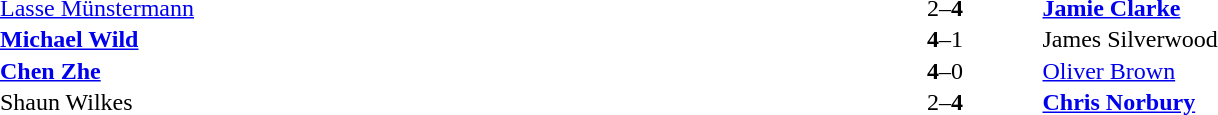<table width="100%" cellspacing="1">
<tr>
<th width=45%></th>
<th width=10%></th>
<th width=45%></th>
</tr>
<tr>
<td> <a href='#'>Lasse Münstermann</a></td>
<td align="center">2–<strong>4</strong></td>
<td> <strong><a href='#'>Jamie Clarke</a></strong></td>
</tr>
<tr>
<td> <strong><a href='#'>Michael Wild</a></strong></td>
<td align="center"><strong>4</strong>–1</td>
<td> James Silverwood</td>
</tr>
<tr>
<td> <strong><a href='#'>Chen Zhe</a></strong></td>
<td align="center"><strong>4</strong>–0</td>
<td> <a href='#'>Oliver Brown</a></td>
</tr>
<tr>
<td> Shaun Wilkes</td>
<td align="center">2–<strong>4</strong></td>
<td> <strong><a href='#'>Chris Norbury</a></strong></td>
</tr>
</table>
